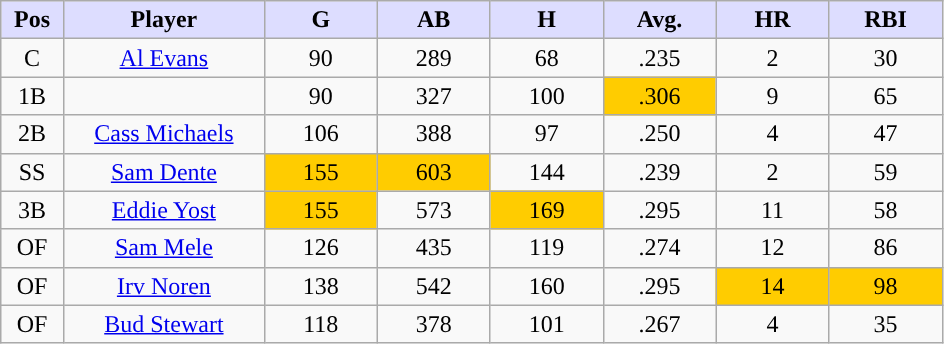<table class="wikitable sortable">
<tr>
<th style="background:#ddf; width:5%;">Pos</th>
<th style="background:#ddf; width:16%;">Player</th>
<th style="background:#ddf; width:9%;">G</th>
<th style="background:#ddf; width:9%;">AB</th>
<th style="background:#ddf; width:9%;">H</th>
<th style="background:#ddf; width:9%;">Avg.</th>
<th style="background:#ddf; width:9%;">HR</th>
<th style="background:#ddf; width:9%;">RBI</th>
</tr>
<tr style="text-align:center;">
<td>C</td>
<td><a href='#'>Al Evans</a></td>
<td>90</td>
<td>289</td>
<td>68</td>
<td>.235</td>
<td>2</td>
<td>30</td>
</tr>
<tr align="center">
<td>1B</td>
<td></td>
<td>90</td>
<td>327</td>
<td>100</td>
<td style="background:#fc0;">.306</td>
<td>9</td>
<td>65</td>
</tr>
<tr align="center">
<td>2B</td>
<td><a href='#'>Cass Michaels</a></td>
<td>106</td>
<td>388</td>
<td>97</td>
<td>.250</td>
<td>4</td>
<td>47</td>
</tr>
<tr align="center">
<td>SS</td>
<td><a href='#'>Sam Dente</a></td>
<td style="background:#fc0;">155</td>
<td style="background:#fc0;">603</td>
<td>144</td>
<td>.239</td>
<td>2</td>
<td>59</td>
</tr>
<tr align="center">
<td>3B</td>
<td><a href='#'>Eddie Yost</a></td>
<td style="background:#fc0;">155</td>
<td>573</td>
<td style="background:#fc0;">169</td>
<td>.295</td>
<td>11</td>
<td>58</td>
</tr>
<tr align="center">
<td>OF</td>
<td><a href='#'>Sam Mele</a></td>
<td>126</td>
<td>435</td>
<td>119</td>
<td>.274</td>
<td>12</td>
<td>86</td>
</tr>
<tr align="center">
<td>OF</td>
<td><a href='#'>Irv Noren</a></td>
<td>138</td>
<td>542</td>
<td>160</td>
<td>.295</td>
<td style="background:#fc0;">14</td>
<td style="background:#fc0;">98</td>
</tr>
<tr align="center">
<td>OF</td>
<td><a href='#'>Bud Stewart</a></td>
<td>118</td>
<td>378</td>
<td>101</td>
<td>.267</td>
<td>4</td>
<td>35</td>
</tr>
</table>
